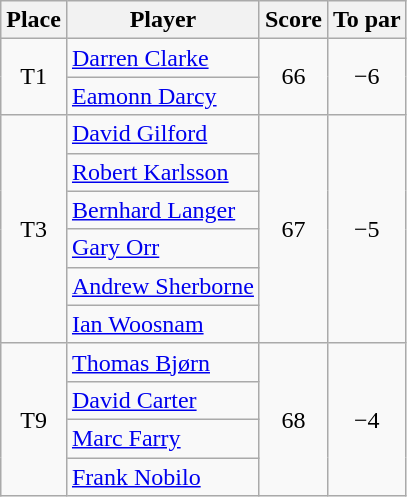<table class="wikitable">
<tr>
<th>Place</th>
<th>Player</th>
<th>Score</th>
<th>To par</th>
</tr>
<tr>
<td rowspan="2" align=center>T1</td>
<td> <a href='#'>Darren Clarke</a></td>
<td rowspan="2" align=center>66</td>
<td rowspan="2" align=center>−6</td>
</tr>
<tr>
<td> <a href='#'>Eamonn Darcy</a></td>
</tr>
<tr>
<td rowspan="6" align=center>T3</td>
<td> <a href='#'>David Gilford</a></td>
<td rowspan="6" align=center>67</td>
<td rowspan="6" align=center>−5</td>
</tr>
<tr>
<td> <a href='#'>Robert Karlsson</a></td>
</tr>
<tr>
<td> <a href='#'>Bernhard Langer</a></td>
</tr>
<tr>
<td> <a href='#'>Gary Orr</a></td>
</tr>
<tr>
<td> <a href='#'>Andrew Sherborne</a></td>
</tr>
<tr>
<td> <a href='#'>Ian Woosnam</a></td>
</tr>
<tr>
<td rowspan="4" align=center>T9</td>
<td> <a href='#'>Thomas Bjørn</a></td>
<td rowspan="4" align=center>68</td>
<td rowspan="4" align=center>−4</td>
</tr>
<tr>
<td> <a href='#'>David Carter</a></td>
</tr>
<tr>
<td> <a href='#'>Marc Farry</a></td>
</tr>
<tr>
<td> <a href='#'>Frank Nobilo</a></td>
</tr>
</table>
